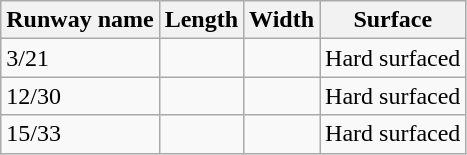<table class="wikitable">
<tr>
<th>Runway name</th>
<th>Length</th>
<th>Width</th>
<th>Surface</th>
</tr>
<tr>
<td>3/21</td>
<td></td>
<td></td>
<td>Hard surfaced</td>
</tr>
<tr>
<td>12/30</td>
<td></td>
<td></td>
<td>Hard surfaced</td>
</tr>
<tr>
<td>15/33</td>
<td></td>
<td></td>
<td>Hard surfaced</td>
</tr>
</table>
